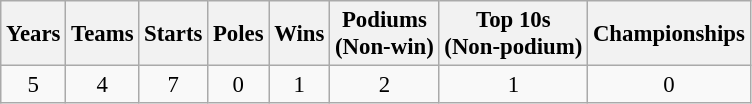<table class="wikitable" style="text-align:center; font-size:95%">
<tr>
<th>Years</th>
<th>Teams</th>
<th>Starts</th>
<th>Poles</th>
<th>Wins</th>
<th>Podiums<br>(Non-win)</th>
<th>Top 10s<br>(Non-podium)</th>
<th>Championships</th>
</tr>
<tr>
<td>5</td>
<td>4</td>
<td>7</td>
<td>0</td>
<td>1</td>
<td>2</td>
<td>1</td>
<td>0</td>
</tr>
</table>
